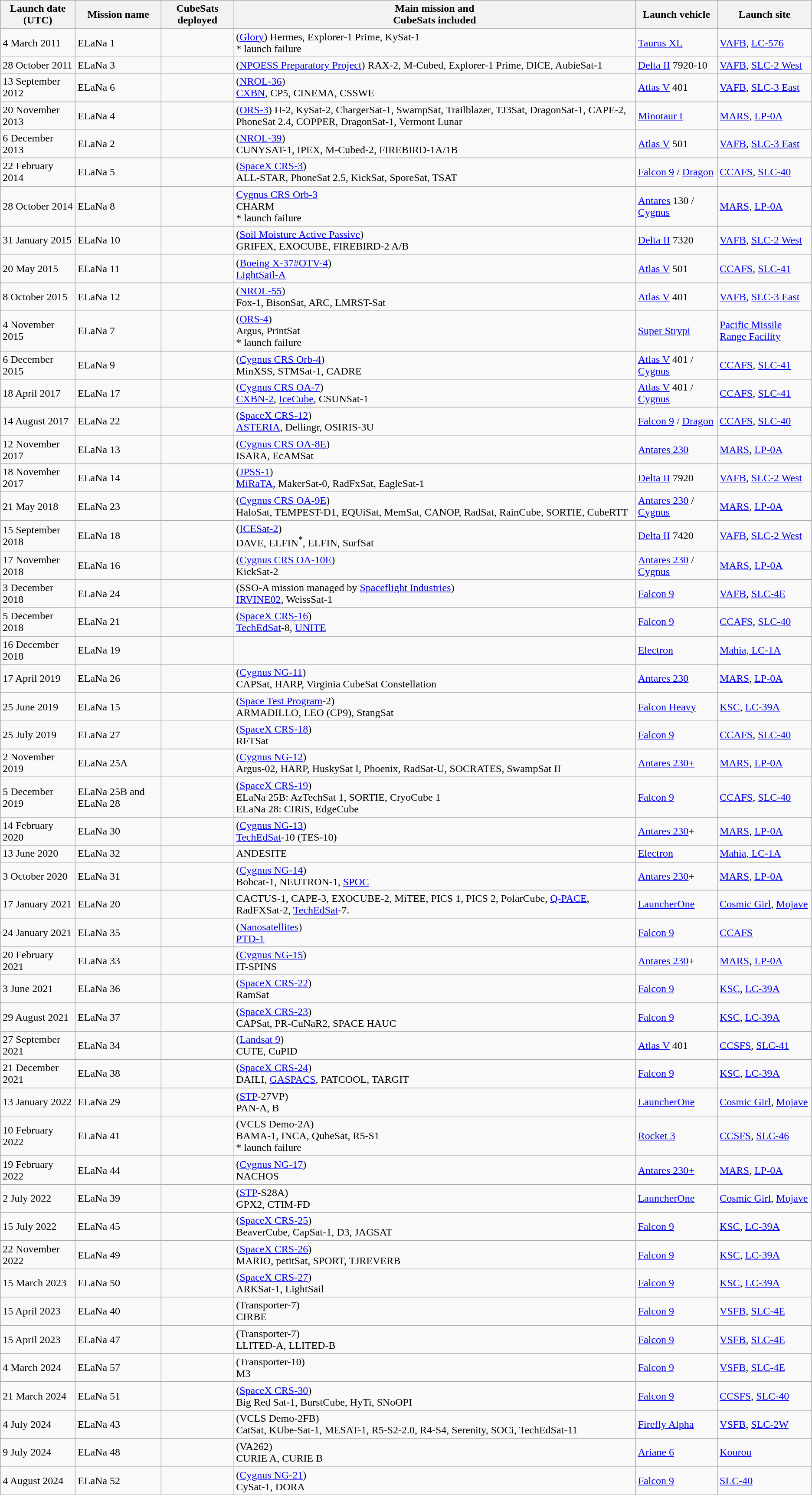<table class="wikitable sticky-header">
<tr>
<th scope="col">Launch date (UTC)</th>
<th scope="col">Mission name</th>
<th scope="col">CubeSats deployed</th>
<th scope="col">Main mission and<br>CubeSats included</th>
<th scope="col">Launch vehicle</th>
<th scope="col">Launch site</th>
</tr>
<tr>
<td>4 March 2011</td>
<td>ELaNa 1</td>
<td></td>
<td>(<a href='#'>Glory</a>) Hermes, Explorer-1 Prime, KySat-1<br>* launch failure</td>
<td><a href='#'>Taurus XL</a></td>
<td><a href='#'>VAFB</a>, <a href='#'>LC-576</a></td>
</tr>
<tr>
<td>28 October 2011</td>
<td>ELaNa 3</td>
<td></td>
<td>(<a href='#'>NPOESS Preparatory Project</a>) RAX-2, M-Cubed, Explorer-1 Prime, DICE, AubieSat-1</td>
<td><a href='#'>Delta II</a> 7920-10</td>
<td><a href='#'>VAFB</a>, <a href='#'>SLC-2 West</a></td>
</tr>
<tr>
<td>13 September 2012</td>
<td>ELaNa 6</td>
<td></td>
<td>(<a href='#'>NROL-36</a>)<br><a href='#'>CXBN</a>, CP5, CINEMA, CSSWE</td>
<td><a href='#'>Atlas V</a> 401</td>
<td><a href='#'>VAFB</a>, <a href='#'>SLC-3 East</a></td>
</tr>
<tr>
<td>20 November 2013</td>
<td>ELaNa 4</td>
<td></td>
<td>(<a href='#'>ORS-3</a>) H-2, KySat-2, ChargerSat-1, SwampSat, Trailblazer, TJ3Sat, DragonSat-1, CAPE-2, PhoneSat 2.4, COPPER, DragonSat-1, Vermont Lunar</td>
<td><a href='#'>Minotaur I</a></td>
<td><a href='#'>MARS</a>, <a href='#'>LP-0A</a></td>
</tr>
<tr>
<td>6 December 2013</td>
<td>ELaNa 2</td>
<td></td>
<td>(<a href='#'>NROL-39</a>)<br>CUNYSAT-1, IPEX, M-Cubed-2, FIREBIRD-1A/1B</td>
<td><a href='#'>Atlas V</a> 501</td>
<td><a href='#'>VAFB</a>, <a href='#'>SLC-3 East</a></td>
</tr>
<tr>
<td>22 February 2014</td>
<td>ELaNa 5</td>
<td></td>
<td>(<a href='#'>SpaceX CRS-3</a>)<br>ALL-STAR, PhoneSat 2.5, KickSat, SporeSat, TSAT</td>
<td><a href='#'>Falcon 9</a> / <a href='#'>Dragon</a></td>
<td><a href='#'>CCAFS</a>, <a href='#'>SLC-40</a></td>
</tr>
<tr>
<td>28 October 2014</td>
<td>ELaNa 8</td>
<td></td>
<td><a href='#'>Cygnus CRS Orb-3</a><br>CHARM<br>* launch failure</td>
<td><a href='#'>Antares</a> 130 / <a href='#'>Cygnus</a></td>
<td><a href='#'>MARS</a>, <a href='#'>LP-0A</a></td>
</tr>
<tr>
<td>31 January 2015</td>
<td>ELaNa 10</td>
<td></td>
<td>(<a href='#'>Soil Moisture Active Passive</a>)<br>GRIFEX, EXOCUBE, FIREBIRD-2 A/B</td>
<td><a href='#'>Delta II</a> 7320</td>
<td><a href='#'>VAFB</a>, <a href='#'>SLC-2 West</a></td>
</tr>
<tr>
<td>20 May 2015</td>
<td>ELaNa 11</td>
<td></td>
<td>(<a href='#'>Boeing X-37#OTV-4</a>)<br><a href='#'>LightSail-A</a></td>
<td><a href='#'>Atlas V</a> 501</td>
<td><a href='#'>CCAFS</a>, <a href='#'>SLC-41</a></td>
</tr>
<tr>
<td>8 October 2015</td>
<td>ELaNa 12</td>
<td></td>
<td>(<a href='#'>NROL-55</a>)<br>Fox-1, BisonSat, ARC, LMRST-Sat</td>
<td><a href='#'>Atlas V</a> 401</td>
<td><a href='#'>VAFB</a>, <a href='#'>SLC-3 East</a></td>
</tr>
<tr>
<td>4 November 2015</td>
<td>ELaNa 7</td>
<td></td>
<td>(<a href='#'>ORS-4</a>)<br>Argus, PrintSat<br>* launch failure</td>
<td><a href='#'>Super Strypi</a></td>
<td><a href='#'>Pacific Missile Range Facility</a></td>
</tr>
<tr>
<td>6 December 2015</td>
<td>ELaNa 9</td>
<td></td>
<td>(<a href='#'>Cygnus CRS Orb-4</a>)<br>MinXSS, STMSat-1, CADRE</td>
<td><a href='#'>Atlas V</a> 401 / <a href='#'>Cygnus</a></td>
<td><a href='#'>CCAFS</a>, <a href='#'>SLC-41</a></td>
</tr>
<tr>
<td>18 April 2017</td>
<td>ELaNa 17</td>
<td></td>
<td>(<a href='#'>Cygnus CRS OA-7</a>)<br><a href='#'>CXBN-2</a>, <a href='#'>IceCube</a>, CSUNSat-1</td>
<td><a href='#'>Atlas V</a> 401 / <a href='#'>Cygnus</a></td>
<td><a href='#'>CCAFS</a>, <a href='#'>SLC-41</a></td>
</tr>
<tr>
<td>14 August 2017</td>
<td>ELaNa 22</td>
<td></td>
<td>(<a href='#'>SpaceX CRS-12</a>)<br><a href='#'>ASTERIA</a>, Dellingr, OSIRIS-3U</td>
<td><a href='#'>Falcon 9</a> / <a href='#'>Dragon</a></td>
<td><a href='#'>CCAFS</a>, <a href='#'>SLC-40</a></td>
</tr>
<tr>
<td>12 November 2017</td>
<td>ELaNa 13</td>
<td></td>
<td>(<a href='#'>Cygnus CRS OA-8E</a>)<br>ISARA, EcAMSat</td>
<td><a href='#'>Antares 230</a></td>
<td><a href='#'>MARS</a>, <a href='#'>LP-0A</a></td>
</tr>
<tr>
<td>18 November 2017</td>
<td>ELaNa 14</td>
<td></td>
<td>(<a href='#'>JPSS-1</a>)<br><a href='#'>MiRaTA</a>, MakerSat-0, RadFxSat, EagleSat-1</td>
<td><a href='#'>Delta II</a> 7920</td>
<td><a href='#'>VAFB</a>, <a href='#'>SLC-2 West</a></td>
</tr>
<tr>
<td>21 May 2018</td>
<td>ELaNa 23</td>
<td></td>
<td>(<a href='#'>Cygnus CRS OA-9E</a>)<br>HaloSat, TEMPEST-D1, EQUiSat, MemSat, CANOP, RadSat, RainCube, SORTIE, CubeRTT</td>
<td><a href='#'>Antares 230</a> / <a href='#'>Cygnus</a></td>
<td><a href='#'>MARS</a>, <a href='#'>LP-0A</a></td>
</tr>
<tr>
<td>15 September 2018</td>
<td>ELaNa 18</td>
<td></td>
<td>(<a href='#'>ICESat-2</a>)<br>DAVE, ELFIN<sup>*</sup>, ELFIN, SurfSat</td>
<td><a href='#'>Delta II</a> 7420</td>
<td><a href='#'>VAFB</a>, <a href='#'>SLC-2 West</a></td>
</tr>
<tr>
<td>17 November 2018</td>
<td>ELaNa 16</td>
<td></td>
<td>(<a href='#'>Cygnus CRS OA-10E</a>)<br>KickSat-2</td>
<td><a href='#'>Antares 230</a> / <a href='#'>Cygnus</a></td>
<td><a href='#'>MARS</a>, <a href='#'>LP-0A</a></td>
</tr>
<tr>
<td>3 December 2018</td>
<td>ELaNa 24</td>
<td></td>
<td>(SSO-A mission managed by <a href='#'>Spaceflight Industries</a>)<br><a href='#'>IRVINE02</a>, WeissSat-1</td>
<td><a href='#'>Falcon 9</a></td>
<td><a href='#'>VAFB</a>, <a href='#'>SLC-4E</a></td>
</tr>
<tr>
<td>5 December 2018</td>
<td>ELaNa 21</td>
<td></td>
<td>(<a href='#'>SpaceX CRS-16</a>)<br><a href='#'>TechEdSat</a>-8, <a href='#'>UNITE</a></td>
<td><a href='#'>Falcon 9</a></td>
<td><a href='#'>CCAFS</a>, <a href='#'>SLC-40</a></td>
</tr>
<tr>
<td>16 December 2018</td>
<td>ELaNa 19</td>
<td></td>
<td></td>
<td><a href='#'>Electron</a></td>
<td><a href='#'>Mahia, LC-1A</a></td>
</tr>
<tr>
<td>17 April 2019</td>
<td>ELaNa 26</td>
<td></td>
<td>(<a href='#'>Cygnus NG-11</a>)<br>CAPSat, HARP, Virginia CubeSat Constellation</td>
<td><a href='#'>Antares 230</a></td>
<td><a href='#'>MARS</a>, <a href='#'>LP-0A</a></td>
</tr>
<tr>
<td>25 June 2019</td>
<td>ELaNa 15</td>
<td></td>
<td>(<a href='#'>Space Test Program</a>-2)<br>ARMADILLO, LEO (CP9), StangSat</td>
<td><a href='#'>Falcon Heavy</a></td>
<td><a href='#'>KSC</a>, <a href='#'>LC-39A</a></td>
</tr>
<tr>
<td>25 July 2019</td>
<td>ELaNa 27</td>
<td></td>
<td>(<a href='#'>SpaceX CRS-18</a>)<br>RFTSat</td>
<td><a href='#'>Falcon 9</a></td>
<td><a href='#'>CCAFS</a>, <a href='#'>SLC-40</a></td>
</tr>
<tr>
<td>2 November 2019</td>
<td>ELaNa 25A</td>
<td></td>
<td>(<a href='#'>Cygnus NG-12</a>)<br>Argus-02, HARP, HuskySat I, Phoenix, RadSat-U, SOCRATES, SwampSat II</td>
<td><a href='#'>Antares 230+</a></td>
<td><a href='#'>MARS</a>, <a href='#'>LP-0A</a></td>
</tr>
<tr>
<td>5 December 2019</td>
<td>ELaNa 25B and ELaNa 28</td>
<td></td>
<td>(<a href='#'>SpaceX CRS-19</a>)<br>ELaNa 25B: AzTechSat 1, SORTIE, CryoCube 1<br>ELaNa 28: CIRiS, EdgeCube</td>
<td><a href='#'>Falcon 9</a></td>
<td><a href='#'>CCAFS</a>, <a href='#'>SLC-40</a></td>
</tr>
<tr>
<td>14 February 2020</td>
<td>ELaNa 30</td>
<td></td>
<td>(<a href='#'>Cygnus NG-13</a>)<br><a href='#'>TechEdSat</a>-10 (TES-10)</td>
<td><a href='#'>Antares 230</a>+</td>
<td><a href='#'>MARS</a>, <a href='#'>LP-0A</a></td>
</tr>
<tr>
<td>13 June 2020</td>
<td>ELaNa 32</td>
<td></td>
<td>ANDESITE</td>
<td><a href='#'>Electron</a></td>
<td><a href='#'>Mahia, LC-1A</a></td>
</tr>
<tr>
<td>3 October 2020</td>
<td>ELaNa 31</td>
<td></td>
<td>(<a href='#'>Cygnus NG-14</a>)<br>Bobcat-1, NEUTRON-1, <a href='#'>SPOC</a></td>
<td><a href='#'>Antares 230</a>+</td>
<td><a href='#'>MARS</a>, <a href='#'>LP-0A</a></td>
</tr>
<tr>
<td>17 January 2021</td>
<td>ELaNa 20</td>
<td></td>
<td>CACTUS-1, CAPE-3, EXOCUBE-2, MiTEE, PICS 1, PICS 2, PolarCube, <a href='#'>Q-PACE</a>, RadFXSat-2, <a href='#'>TechEdSat</a>-7.</td>
<td><a href='#'>LauncherOne</a></td>
<td><a href='#'>Cosmic Girl</a>, <a href='#'>Mojave</a></td>
</tr>
<tr>
<td>24 January 2021</td>
<td>ELaNa 35</td>
<td></td>
<td>(<a href='#'>Nanosatellites</a>)<br><a href='#'>PTD-1</a></td>
<td><a href='#'>Falcon 9</a></td>
<td><a href='#'>CCAFS</a></td>
</tr>
<tr>
<td>20 February 2021</td>
<td>ELaNa 33</td>
<td></td>
<td>(<a href='#'>Cygnus NG-15</a>)<br>IT-SPINS</td>
<td><a href='#'>Antares 230</a>+</td>
<td><a href='#'>MARS</a>, <a href='#'>LP-0A</a></td>
</tr>
<tr>
<td>3 June 2021</td>
<td>ELaNa 36</td>
<td></td>
<td>(<a href='#'>SpaceX CRS-22</a>)<br>RamSat</td>
<td><a href='#'>Falcon 9</a></td>
<td><a href='#'>KSC</a>, <a href='#'>LC-39A</a></td>
</tr>
<tr>
<td>29 August 2021</td>
<td>ELaNa 37</td>
<td></td>
<td>(<a href='#'>SpaceX CRS-23</a>)<br>CAPSat, PR-CuNaR2, SPACE HAUC</td>
<td><a href='#'>Falcon 9</a></td>
<td><a href='#'>KSC</a>, <a href='#'>LC-39A</a></td>
</tr>
<tr>
<td>27 September 2021</td>
<td>ELaNa 34</td>
<td></td>
<td>(<a href='#'>Landsat 9</a>)<br>CUTE, CuPID</td>
<td><a href='#'>Atlas V</a> 401</td>
<td><a href='#'>CCSFS</a>, <a href='#'>SLC-41</a></td>
</tr>
<tr>
<td>21 December 2021</td>
<td>ELaNa 38</td>
<td></td>
<td>(<a href='#'>SpaceX CRS-24</a>)<br>DAILI, <a href='#'>GASPACS</a>, PATCOOL, TARGIT</td>
<td><a href='#'>Falcon 9</a></td>
<td><a href='#'>KSC</a>, <a href='#'>LC-39A</a></td>
</tr>
<tr>
<td>13 January 2022</td>
<td>ELaNa 29</td>
<td></td>
<td>(<a href='#'>STP</a>-27VP)<br>PAN-A, B</td>
<td><a href='#'>LauncherOne</a></td>
<td><a href='#'>Cosmic Girl</a>, <a href='#'>Mojave</a></td>
</tr>
<tr>
<td>10 February 2022</td>
<td>ELaNa 41</td>
<td></td>
<td>(VCLS Demo-2A)<br>BAMA-1, INCA, QubeSat, R5-S1<br> * launch failure</td>
<td><a href='#'>Rocket 3</a></td>
<td><a href='#'>CCSFS</a>, <a href='#'>SLC-46</a></td>
</tr>
<tr>
<td>19 February 2022</td>
<td>ELaNa 44</td>
<td></td>
<td>(<a href='#'>Cygnus NG-17</a>)<br>NACHOS</td>
<td><a href='#'>Antares 230+</a></td>
<td><a href='#'>MARS</a>, <a href='#'>LP-0A</a></td>
</tr>
<tr>
<td>2 July 2022</td>
<td>ELaNa 39</td>
<td></td>
<td>(<a href='#'>STP</a>-S28A)<br>GPX2, CTIM-FD</td>
<td><a href='#'>LauncherOne</a></td>
<td><a href='#'>Cosmic Girl</a>, <a href='#'>Mojave</a></td>
</tr>
<tr>
<td>15 July 2022</td>
<td>ELaNa 45</td>
<td></td>
<td>(<a href='#'>SpaceX CRS-25</a>)<br>BeaverCube, CapSat-1, D3, JAGSAT</td>
<td><a href='#'>Falcon 9</a></td>
<td><a href='#'>KSC</a>, <a href='#'>LC-39A</a></td>
</tr>
<tr>
<td>22 November 2022</td>
<td>ELaNa 49</td>
<td></td>
<td>(<a href='#'>SpaceX CRS-26</a>)<br>MARIO, petitSat, SPORT, TJREVERB</td>
<td><a href='#'>Falcon 9</a></td>
<td><a href='#'>KSC</a>, <a href='#'>LC-39A</a></td>
</tr>
<tr>
<td>15 March 2023</td>
<td>ELaNa 50</td>
<td></td>
<td>(<a href='#'>SpaceX CRS-27</a>)<br>ARKSat-1, LightSail</td>
<td><a href='#'>Falcon 9</a></td>
<td><a href='#'>KSC</a>, <a href='#'>LC-39A</a></td>
</tr>
<tr>
<td>15 April 2023</td>
<td>ELaNa 40</td>
<td></td>
<td>(Transporter-7)<br>CIRBE</td>
<td><a href='#'>Falcon 9</a></td>
<td><a href='#'>VSFB</a>, <a href='#'>SLC-4E</a></td>
</tr>
<tr>
<td>15 April 2023</td>
<td>ELaNa 47</td>
<td></td>
<td>(Transporter-7)<br>LLITED-A, LLITED-B</td>
<td><a href='#'>Falcon 9</a></td>
<td><a href='#'>VSFB</a>, <a href='#'>SLC-4E</a></td>
</tr>
<tr>
<td>4 March 2024</td>
<td>ELaNa 57</td>
<td></td>
<td>(Transporter-10)<br>M3</td>
<td><a href='#'>Falcon 9</a></td>
<td><a href='#'>VSFB</a>, <a href='#'>SLC-4E</a></td>
</tr>
<tr>
<td>21 March 2024</td>
<td>ELaNa 51</td>
<td></td>
<td>(<a href='#'>SpaceX CRS-30</a>)<br>Big Red Sat-1, BurstCube, HyTi, SNoOPI</td>
<td><a href='#'>Falcon 9</a></td>
<td><a href='#'>CCSFS</a>, <a href='#'>SLC-40</a></td>
</tr>
<tr>
<td>4 July 2024</td>
<td>ELaNa 43</td>
<td></td>
<td>(VCLS Demo-2FB)<br>CatSat, KUbe-Sat-1, MESAT-1, R5-S2-2.0, R4-S4, Serenity, SOCi, TechEdSat-11</td>
<td><a href='#'>Firefly Alpha</a></td>
<td><a href='#'>VSFB</a>, <a href='#'>SLC-2W</a></td>
</tr>
<tr>
<td>9 July 2024</td>
<td>ELaNa 48</td>
<td></td>
<td>(VA262)<br>CURIE A, CURIE B</td>
<td><a href='#'>Ariane 6</a></td>
<td><a href='#'>Kourou</a></td>
</tr>
<tr>
<td>4 August 2024</td>
<td>ELaNa 52</td>
<td></td>
<td>(<a href='#'>Cygnus NG-21</a>)<br>CySat-1, DORA</td>
<td><a href='#'>Falcon 9</a></td>
<td><a href='#'>SLC-40</a></td>
</tr>
</table>
